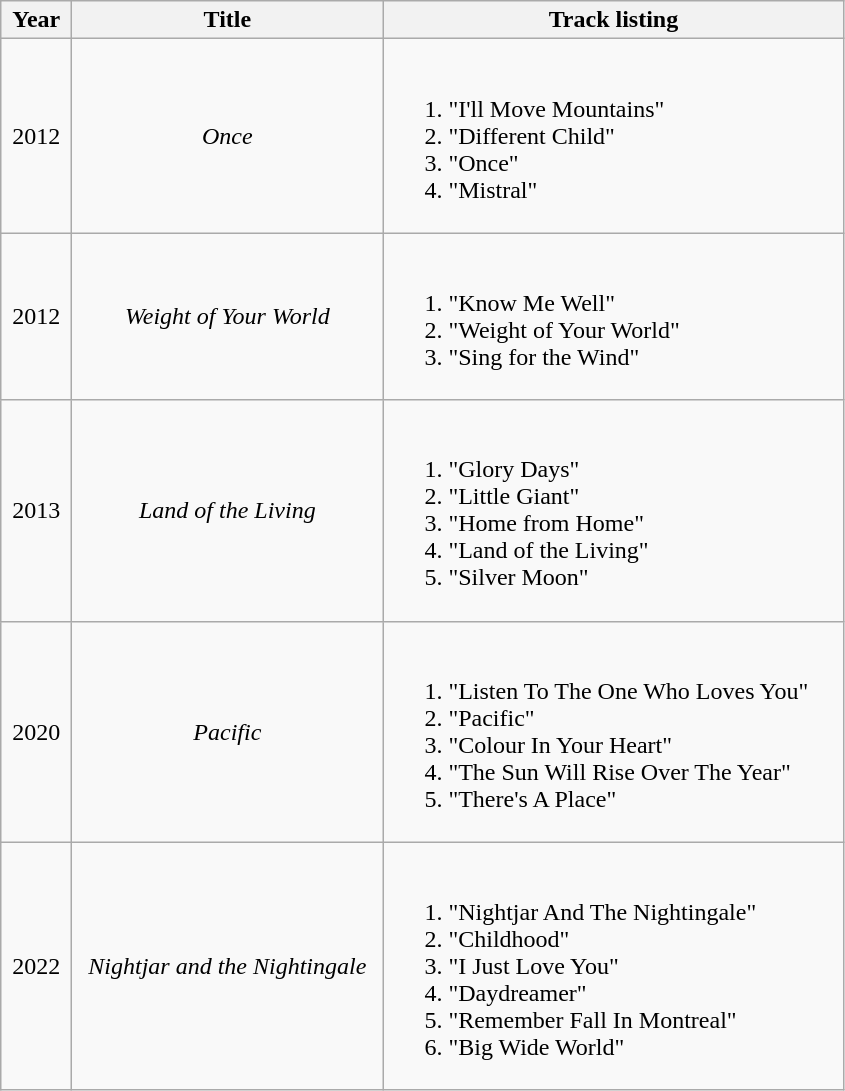<table class="wikitable">
<tr>
<th width="40">Year</th>
<th width="200">Title</th>
<th width="300">Track listing</th>
</tr>
<tr>
<td align="center">2012</td>
<td align="center"><em>Once</em></td>
<td><br><ol><li>"I'll Move Mountains"</li><li>"Different Child"</li><li>"Once"</li><li>"Mistral"</li></ol></td>
</tr>
<tr>
<td align="center">2012</td>
<td align="center"><em>Weight of Your World</em></td>
<td><br><ol><li>"Know Me Well"</li><li>"Weight of Your World"</li><li>"Sing for the Wind"</li></ol></td>
</tr>
<tr>
<td align="center">2013</td>
<td align="center"><em>Land of the Living</em></td>
<td><br><ol><li>"Glory Days"</li><li>"Little Giant"</li><li>"Home from Home"</li><li>"Land of the Living"</li><li>"Silver Moon"</li></ol></td>
</tr>
<tr>
<td align="center">2020</td>
<td align="center"><em>Pacific</em></td>
<td><br><ol><li>"Listen To The One Who Loves You"</li><li>"Pacific"</li><li>"Colour In Your Heart"</li><li>"The Sun Will Rise Over The Year"</li><li>"There's A Place"</li></ol></td>
</tr>
<tr>
<td align="center">2022</td>
<td align="center"><em>Nightjar and the Nightingale</em></td>
<td><br><ol><li>"Nightjar And The Nightingale"</li><li>"Childhood"</li><li>"I Just Love You"</li><li>"Daydreamer"</li><li>"Remember Fall In Montreal"</li><li>"Big Wide World"</li></ol></td>
</tr>
</table>
